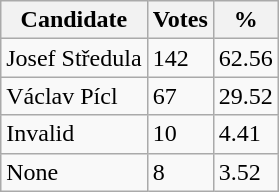<table class="wikitable">
<tr>
<th>Candidate</th>
<th>Votes</th>
<th>%</th>
</tr>
<tr>
<td>Josef Středula</td>
<td>142</td>
<td>62.56</td>
</tr>
<tr>
<td>Václav Pícl</td>
<td>67</td>
<td>29.52</td>
</tr>
<tr>
<td>Invalid</td>
<td>10</td>
<td>4.41</td>
</tr>
<tr>
<td>None</td>
<td>8</td>
<td>3.52</td>
</tr>
</table>
